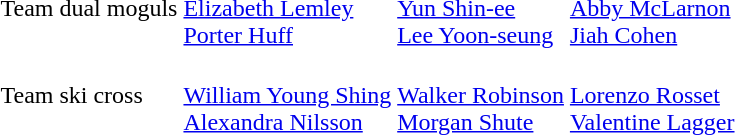<table>
<tr>
<td>Team dual moguls<br></td>
<td><br><a href='#'>Elizabeth Lemley</a><br><a href='#'>Porter Huff</a></td>
<td><br><a href='#'>Yun Shin-ee</a><br><a href='#'>Lee Yoon-seung</a></td>
<td><br><a href='#'>Abby McLarnon</a><br><a href='#'>Jiah Cohen</a></td>
</tr>
<tr>
<td>Team ski cross<br></td>
<td><br><a href='#'>William Young Shing</a><br><a href='#'>Alexandra Nilsson</a></td>
<td><br><a href='#'>Walker Robinson</a><br><a href='#'>Morgan Shute</a></td>
<td><br><a href='#'>Lorenzo Rosset</a><br><a href='#'>Valentine Lagger</a></td>
</tr>
</table>
